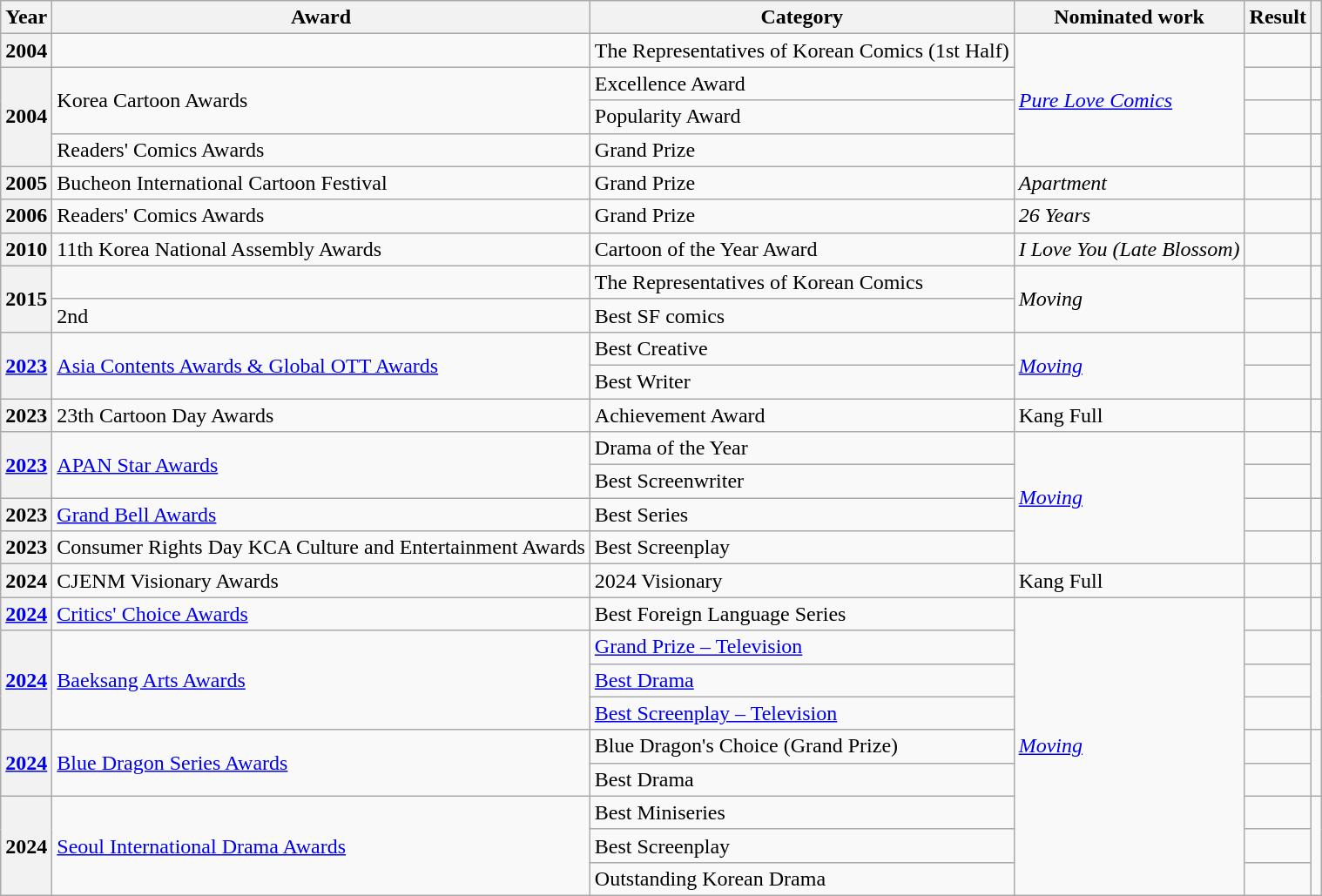<table class="wikitable plainrowheaders sortable">
<tr>
<th scope="col">Year</th>
<th scope="col">Award</th>
<th scope="col">Category</th>
<th scope="col">Nominated work</th>
<th scope="col">Result</th>
<th scope="col" class="unsortable"></th>
</tr>
<tr>
<th scope="row">2004</th>
<td></td>
<td>The Representatives of Korean Comics (1st Half)</td>
<td rowspan="4"><em><a href='#'>Pure Love Comics</a></em></td>
<td></td>
<td></td>
</tr>
<tr>
<th scope="row" rowspan="3">2004</th>
<td rowspan="2">Korea Cartoon Awards</td>
<td>Excellence Award</td>
<td></td>
<td></td>
</tr>
<tr>
<td>Popularity Award</td>
<td></td>
<td></td>
</tr>
<tr>
<td>Readers' Comics Awards</td>
<td>Grand Prize</td>
<td></td>
<td></td>
</tr>
<tr>
<th scope="row">2005</th>
<td>Bucheon International Cartoon Festival</td>
<td>Grand Prize</td>
<td><em>Apartment</em></td>
<td></td>
<td></td>
</tr>
<tr>
<th scope="row">2006</th>
<td>Readers' Comics Awards</td>
<td>Grand Prize</td>
<td><em>26 Years</em></td>
<td></td>
<td></td>
</tr>
<tr>
<th scope="row">2010</th>
<td>11th Korea National Assembly Awards</td>
<td>Cartoon of the Year Award</td>
<td><em>I Love You (Late Blossom)</em></td>
<td></td>
<td></td>
</tr>
<tr>
<th scope="row" rowspan="2">2015</th>
<td></td>
<td>The Representatives of Korean Comics</td>
<td rowspan="2"><em>Moving</em></td>
<td></td>
<td></td>
</tr>
<tr>
<td>2nd </td>
<td>Best SF comics</td>
<td></td>
<td></td>
</tr>
<tr>
<th scope="row" rowspan="2"><a href='#'>2023</a></th>
<td rowspan="2"><a href='#'>Asia Contents Awards & Global OTT Awards</a></td>
<td>Best Creative</td>
<td rowspan="2"><em><a href='#'>Moving</a></em></td>
<td></td>
<td rowspan="2"></td>
</tr>
<tr>
<td>Best Writer</td>
<td></td>
</tr>
<tr>
<th scope="row">2023</th>
<td>23th Cartoon Day Awards</td>
<td>Achievement Award</td>
<td>Kang Full</td>
<td></td>
<td></td>
</tr>
<tr>
<th scope="row" rowspan="2"><a href='#'>2023</a></th>
<td rowspan="2"><a href='#'>APAN Star Awards</a></td>
<td>Drama of the Year</td>
<td rowspan="4"><em><a href='#'>Moving</a></em></td>
<td></td>
<td rowspan="2"></td>
</tr>
<tr>
<td>Best Screenwriter</td>
<td></td>
</tr>
<tr>
<th scope="row">2023</th>
<td><a href='#'>Grand Bell Awards</a></td>
<td>Best Series</td>
<td></td>
<td></td>
</tr>
<tr>
<th scope="row">2023</th>
<td>Consumer Rights Day KCA Culture and Entertainment Awards</td>
<td>Best Screenplay</td>
<td></td>
<td></td>
</tr>
<tr>
<th scope="row">2024</th>
<td>CJENM Visionary Awards</td>
<td>2024 Visionary</td>
<td>Kang Full</td>
<td></td>
<td></td>
</tr>
<tr>
<th scope="row"><a href='#'>2024</a></th>
<td><a href='#'>Critics' Choice Awards</a></td>
<td>Best Foreign Language Series</td>
<td rowspan="9"><em><a href='#'>Moving</a></em></td>
<td></td>
<td></td>
</tr>
<tr>
<th scope="row" rowspan="3"><a href='#'>2024</a></th>
<td rowspan="3"><a href='#'>Baeksang Arts Awards</a></td>
<td><a href='#'>Grand Prize – Television</a></td>
<td></td>
<td rowspan="3"></td>
</tr>
<tr>
<td><a href='#'>Best Drama</a></td>
<td></td>
</tr>
<tr>
<td><a href='#'>Best Screenplay – Television</a></td>
<td></td>
</tr>
<tr>
<th scope="row" rowspan="2"><a href='#'>2024</a></th>
<td rowspan="2"><a href='#'>Blue Dragon Series Awards</a></td>
<td>Blue Dragon's Choice (Grand Prize)</td>
<td></td>
<td rowspan="2"></td>
</tr>
<tr>
<td>Best Drama</td>
<td></td>
</tr>
<tr>
<th scope="row" rowspan="3">2024</th>
<td rowspan="3"><a href='#'>Seoul International Drama Awards</a></td>
<td>Best Miniseries</td>
<td></td>
<td rowspan="3" style="text-align:center "></td>
</tr>
<tr>
<td>Best Screenplay</td>
<td></td>
</tr>
<tr>
<td>Outstanding Korean Drama</td>
<td></td>
</tr>
</table>
